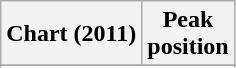<table class="wikitable sortable plainrowheaders" style="text-align:center;">
<tr>
<th scope="col">Chart (2011)</th>
<th scope="col">Peak<br>position</th>
</tr>
<tr>
</tr>
<tr>
</tr>
</table>
